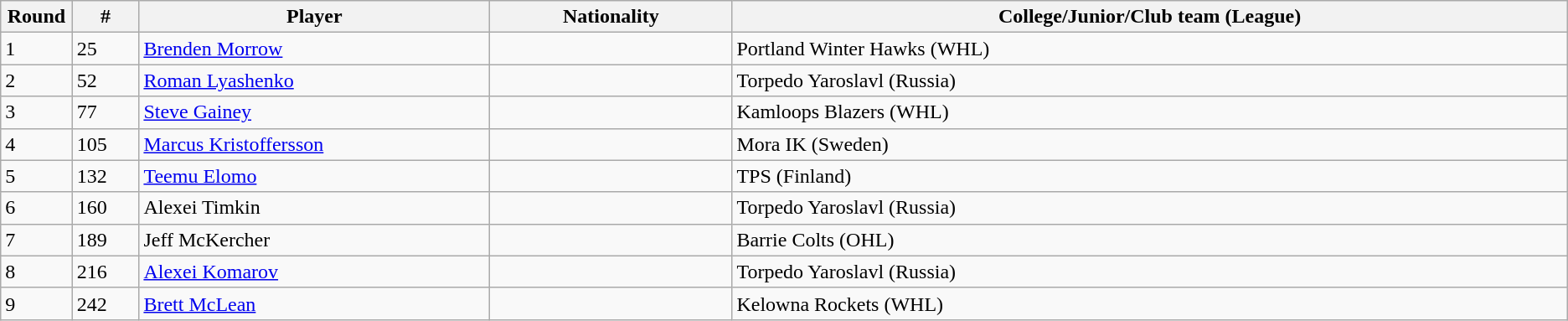<table class="wikitable">
<tr align="center">
<th bgcolor="#DDDDFF" width="4.0%">Round</th>
<th bgcolor="#DDDDFF" width="4.0%">#</th>
<th bgcolor="#DDDDFF" width="21.0%">Player</th>
<th bgcolor="#DDDDFF" width="14.5%">Nationality</th>
<th bgcolor="#DDDDFF" width="50.0%">College/Junior/Club team (League)</th>
</tr>
<tr>
<td>1</td>
<td>25</td>
<td><a href='#'>Brenden Morrow</a></td>
<td></td>
<td>Portland Winter Hawks (WHL)</td>
</tr>
<tr>
<td>2</td>
<td>52</td>
<td><a href='#'>Roman Lyashenko</a></td>
<td></td>
<td>Torpedo Yaroslavl (Russia)</td>
</tr>
<tr>
<td>3</td>
<td>77</td>
<td><a href='#'>Steve Gainey</a></td>
<td></td>
<td>Kamloops Blazers (WHL)</td>
</tr>
<tr>
<td>4</td>
<td>105</td>
<td><a href='#'>Marcus Kristoffersson</a></td>
<td></td>
<td>Mora IK (Sweden)</td>
</tr>
<tr>
<td>5</td>
<td>132</td>
<td><a href='#'>Teemu Elomo</a></td>
<td></td>
<td>TPS (Finland)</td>
</tr>
<tr>
<td>6</td>
<td>160</td>
<td>Alexei Timkin</td>
<td></td>
<td>Torpedo Yaroslavl (Russia)</td>
</tr>
<tr>
<td>7</td>
<td>189</td>
<td>Jeff McKercher</td>
<td></td>
<td>Barrie Colts (OHL)</td>
</tr>
<tr>
<td>8</td>
<td>216</td>
<td><a href='#'>Alexei Komarov</a></td>
<td></td>
<td>Torpedo Yaroslavl (Russia)</td>
</tr>
<tr>
<td>9</td>
<td>242</td>
<td><a href='#'>Brett McLean</a></td>
<td></td>
<td>Kelowna Rockets (WHL)</td>
</tr>
</table>
